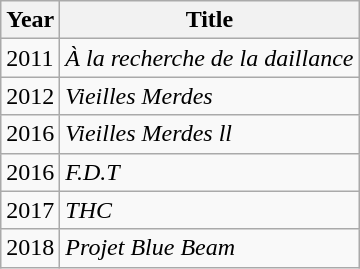<table class="wikitable">
<tr>
<th>Year</th>
<th>Title</th>
</tr>
<tr>
<td>2011</td>
<td><em>À la recherche de la daillance</em></td>
</tr>
<tr>
<td>2012</td>
<td><em>Vieilles Merdes</em></td>
</tr>
<tr>
<td>2016</td>
<td><em>Vieilles Merdes ll</em></td>
</tr>
<tr>
<td>2016</td>
<td><em>F.D.T</em></td>
</tr>
<tr>
<td>2017</td>
<td><em>THC</em></td>
</tr>
<tr>
<td>2018</td>
<td><em>Projet Blue Beam</em></td>
</tr>
</table>
